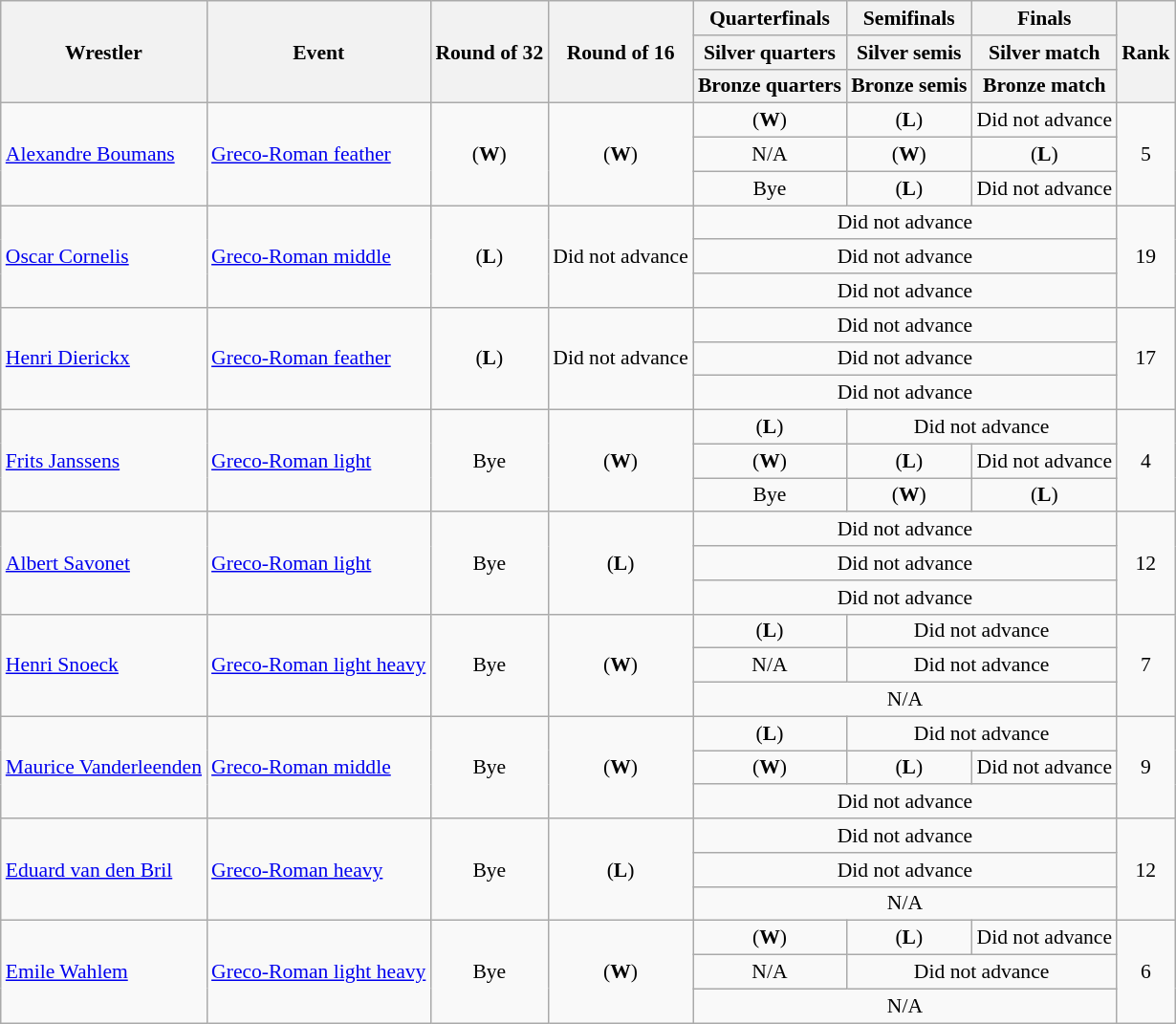<table class=wikitable style="font-size:90%">
<tr>
<th rowspan=3>Wrestler</th>
<th rowspan=3>Event</th>
<th rowspan=3>Round of 32</th>
<th rowspan=3>Round of 16</th>
<th>Quarterfinals</th>
<th>Semifinals</th>
<th>Finals</th>
<th rowspan=3>Rank</th>
</tr>
<tr>
<th>Silver quarters</th>
<th>Silver semis</th>
<th>Silver match</th>
</tr>
<tr>
<th>Bronze quarters</th>
<th>Bronze semis</th>
<th>Bronze match</th>
</tr>
<tr>
<td rowspan=3><a href='#'>Alexandre Boumans</a></td>
<td rowspan=3><a href='#'>Greco-Roman feather</a></td>
<td rowspan=3 align=center> (<strong>W</strong>)</td>
<td rowspan=3 align=center> (<strong>W</strong>)</td>
<td align=center> (<strong>W</strong>)</td>
<td align=center> (<strong>L</strong>)</td>
<td align=center>Did not advance</td>
<td rowspan=3 align=center>5</td>
</tr>
<tr>
<td align=center>N/A</td>
<td align=center> (<strong>W</strong>)</td>
<td align=center> (<strong>L</strong>)</td>
</tr>
<tr>
<td align=center>Bye</td>
<td align=center> (<strong>L</strong>)</td>
<td align=center>Did not advance</td>
</tr>
<tr>
<td rowspan=3><a href='#'>Oscar Cornelis</a></td>
<td rowspan=3><a href='#'>Greco-Roman middle</a></td>
<td rowspan=3 align=center> (<strong>L</strong>)</td>
<td rowspan=3 align=center>Did not advance</td>
<td align=center colspan=3>Did not advance</td>
<td rowspan=3 align=center>19</td>
</tr>
<tr>
<td align=center colspan=3>Did not advance</td>
</tr>
<tr>
<td align=center colspan=3>Did not advance</td>
</tr>
<tr>
<td rowspan=3><a href='#'>Henri Dierickx</a></td>
<td rowspan=3><a href='#'>Greco-Roman feather</a></td>
<td rowspan=3 align=center> (<strong>L</strong>)</td>
<td rowspan=3 align=center>Did not advance</td>
<td colspan=3 align=center>Did not advance</td>
<td rowspan=3 align=center>17</td>
</tr>
<tr>
<td align=center colspan=3>Did not advance</td>
</tr>
<tr>
<td align=center colspan=3>Did not advance</td>
</tr>
<tr>
<td rowspan=3><a href='#'>Frits Janssens</a></td>
<td rowspan=3><a href='#'>Greco-Roman light</a></td>
<td rowspan=3 align=center>Bye</td>
<td rowspan=3 align=center> (<strong>W</strong>)</td>
<td align=center> (<strong>L</strong>)</td>
<td align=center colspan=2>Did not advance</td>
<td rowspan=3 align=center>4</td>
</tr>
<tr>
<td align=center> (<strong>W</strong>)</td>
<td align=center> (<strong>L</strong>)</td>
<td align=center>Did not advance</td>
</tr>
<tr>
<td align=center>Bye</td>
<td align=center> (<strong>W</strong>)</td>
<td align=center> (<strong>L</strong>)</td>
</tr>
<tr>
<td rowspan=3><a href='#'>Albert Savonet</a></td>
<td rowspan=3><a href='#'>Greco-Roman light</a></td>
<td rowspan=3 align=center>Bye</td>
<td rowspan=3 align=center> (<strong>L</strong>)</td>
<td colspan=3 align=center>Did not advance</td>
<td rowspan=3 align=center>12</td>
</tr>
<tr>
<td align=center colspan=3>Did not advance</td>
</tr>
<tr>
<td align=center colspan=3>Did not advance</td>
</tr>
<tr>
<td rowspan=3><a href='#'>Henri Snoeck</a></td>
<td rowspan=3><a href='#'>Greco-Roman light heavy</a></td>
<td rowspan=3 align=center>Bye</td>
<td rowspan=3 align=center> (<strong>W</strong>)</td>
<td align=center> (<strong>L</strong>)</td>
<td align=center colspan=2>Did not advance</td>
<td rowspan=3 align=center>7</td>
</tr>
<tr>
<td align=center>N/A</td>
<td align=center colspan=2>Did not advance</td>
</tr>
<tr>
<td align=center colspan=3>N/A</td>
</tr>
<tr>
<td rowspan=3><a href='#'>Maurice Vanderleenden</a></td>
<td rowspan=3><a href='#'>Greco-Roman middle</a></td>
<td rowspan=3 align=center>Bye</td>
<td rowspan=3 align=center> (<strong>W</strong>)</td>
<td align=center> (<strong>L</strong>)</td>
<td colspan=2 align=center>Did not advance</td>
<td rowspan=3 align=center>9</td>
</tr>
<tr>
<td align=center> (<strong>W</strong>)</td>
<td align=center> (<strong>L</strong>)</td>
<td align=center>Did not advance</td>
</tr>
<tr>
<td align=center colspan=3>Did not advance</td>
</tr>
<tr>
<td rowspan=3><a href='#'>Eduard van den Bril</a></td>
<td rowspan=3><a href='#'>Greco-Roman heavy</a></td>
<td rowspan=3 align=center>Bye</td>
<td rowspan=3 align=center> (<strong>L</strong>)</td>
<td align=center colspan=3>Did not advance</td>
<td rowspan=3 align=center>12</td>
</tr>
<tr>
<td align=center colspan=3>Did not advance</td>
</tr>
<tr>
<td align=center colspan=3>N/A</td>
</tr>
<tr>
<td rowspan=3><a href='#'>Emile Wahlem</a></td>
<td rowspan=3><a href='#'>Greco-Roman light heavy</a></td>
<td rowspan=3 align=center>Bye</td>
<td rowspan=3 align=center> (<strong>W</strong>)</td>
<td align=center> (<strong>W</strong>)</td>
<td align=center> (<strong>L</strong>)</td>
<td align=center>Did not advance</td>
<td rowspan=3 align=center>6</td>
</tr>
<tr>
<td align=center>N/A</td>
<td align=center colspan=2>Did not advance</td>
</tr>
<tr>
<td align=center colspan=3>N/A</td>
</tr>
</table>
